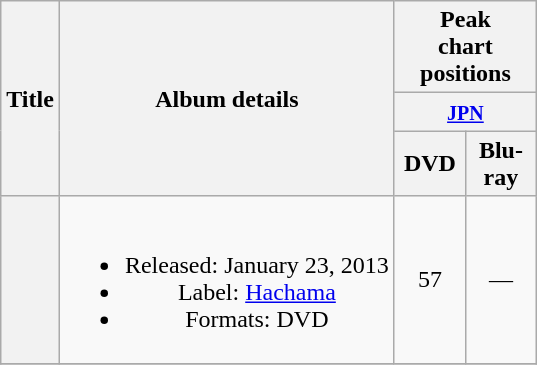<table class="wikitable plainrowheaders" style="text-align:center;">
<tr>
<th scope="col" rowspan="3">Title</th>
<th scope="col" rowspan="3">Album details</th>
<th scope="col" colspan="2">Peak <br> chart <br> positions</th>
</tr>
<tr>
<th scope="col" colspan="2"><small><a href='#'>JPN</a></small></th>
</tr>
<tr>
<th style="width:2.5em;">DVD</th>
<th style="width:2.5em;">Blu-ray</th>
</tr>
<tr>
<th scope="row"><em></em></th>
<td><br><ul><li>Released: January 23, 2013</li><li>Label: <a href='#'>Hachama</a></li><li>Formats: DVD</li></ul></td>
<td>57</td>
<td>—</td>
</tr>
<tr>
</tr>
</table>
